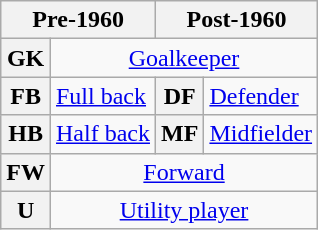<table class="wikitable unsortable">
<tr>
<th scope="col" colspan="2">Pre-1960</th>
<th scope="col" colspan="2">Post-1960</th>
</tr>
<tr>
<th scope="row">GK</th>
<td colspan="3" align=center><a href='#'>Goalkeeper</a></td>
</tr>
<tr>
<th scope="row">FB</th>
<td><a href='#'>Full back</a></td>
<th scope="row" align="center">DF</th>
<td><a href='#'>Defender</a></td>
</tr>
<tr>
<th scope="row">HB</th>
<td><a href='#'>Half back</a></td>
<th scope="row" align="center">MF</th>
<td><a href='#'>Midfielder</a></td>
</tr>
<tr>
<th scope="row">FW</th>
<td colspan="3" align=center><a href='#'>Forward</a></td>
</tr>
<tr>
<th scope="row">U</th>
<td colspan="3" align=center><a href='#'>Utility player</a></td>
</tr>
</table>
